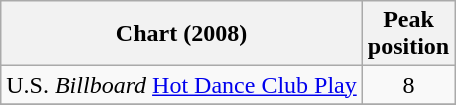<table class="wikitable">
<tr>
<th>Chart (2008)</th>
<th>Peak<br>position</th>
</tr>
<tr>
<td>U.S. <em>Billboard</em> <a href='#'>Hot Dance Club Play</a></td>
<td align="center">8</td>
</tr>
<tr>
</tr>
</table>
